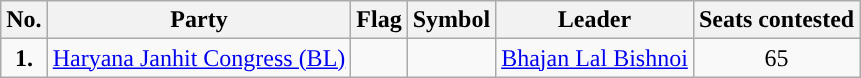<table class="wikitable">
<tr>
<th>No.</th>
<th>Party</th>
<th>Flag</th>
<th>Symbol</th>
<th>Leader</th>
<th>Seats contested</th>
</tr>
<tr>
<td ! style="text-align:center; background:"><strong>1.</strong></td>
<td style="text-align:center"><a href='#'>Haryana Janhit Congress (BL)</a></td>
<td></td>
<td></td>
<td style="text-align:center"><a href='#'>Bhajan Lal Bishnoi</a></td>
<td style="text-align:center">65</td>
</tr>
</table>
